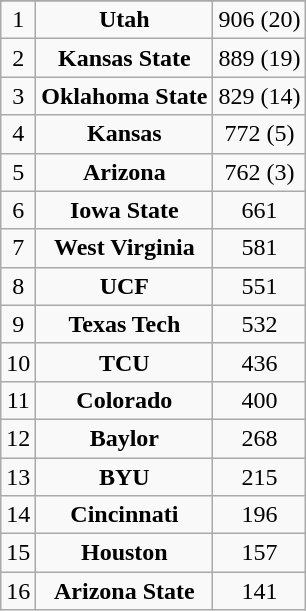<table class="wikitable" style="display: inline-table;">
<tr align="center">
</tr>
<tr align="center">
<td>1</td>
<td><strong>Utah</strong></td>
<td>906 (20)</td>
</tr>
<tr align="center">
<td>2</td>
<td><strong>Kansas State</strong></td>
<td>889 (19)</td>
</tr>
<tr align="center">
<td>3</td>
<td><strong>Oklahoma State</strong></td>
<td>829 (14)</td>
</tr>
<tr align="center">
<td>4</td>
<td><strong>Kansas</strong></td>
<td>772 (5)</td>
</tr>
<tr align="center">
<td>5</td>
<td><strong>Arizona</strong></td>
<td>762 (3)</td>
</tr>
<tr align="center">
<td>6</td>
<td><strong>Iowa State</strong></td>
<td>661</td>
</tr>
<tr align="center">
<td>7</td>
<td><strong>West Virginia</strong></td>
<td>581</td>
</tr>
<tr align="center">
<td>8</td>
<td><strong>UCF</strong></td>
<td>551</td>
</tr>
<tr align="center">
<td>9</td>
<td><strong>Texas Tech</strong></td>
<td>532</td>
</tr>
<tr align="center">
<td>10</td>
<td><strong>TCU</strong></td>
<td>436</td>
</tr>
<tr align="center">
<td>11</td>
<td><strong>Colorado</strong></td>
<td>400</td>
</tr>
<tr align="center">
<td>12</td>
<td><strong>Baylor</strong></td>
<td>268</td>
</tr>
<tr align="center">
<td>13</td>
<td><strong>BYU</strong></td>
<td>215</td>
</tr>
<tr align="center">
<td>14</td>
<td><strong>Cincinnati</strong></td>
<td>196</td>
</tr>
<tr align="center">
<td>15</td>
<td><strong>Houston</strong></td>
<td>157</td>
</tr>
<tr align="center">
<td>16</td>
<td><strong>Arizona State</strong></td>
<td>141</td>
</tr>
</table>
